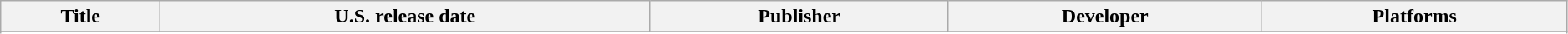<table class="wikitable plainrowheaders defaultcenter col2left" style="width: 99%;">
<tr>
<th scope="col">Title</th>
<th scope="col">U.S. release date</th>
<th scope="col">Publisher</th>
<th scope="col">Developer</th>
<th scope="col">Platforms</th>
</tr>
<tr>
</tr>
<tr>
</tr>
</table>
